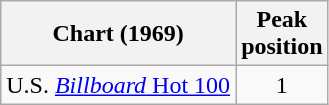<table class="wikitable sortable">
<tr>
<th>Chart (1969)</th>
<th>Peak<br>position</th>
</tr>
<tr>
<td>U.S. <a href='#'><em>Billboard</em> Hot 100</a></td>
<td style="text-align:center;">1</td>
</tr>
</table>
